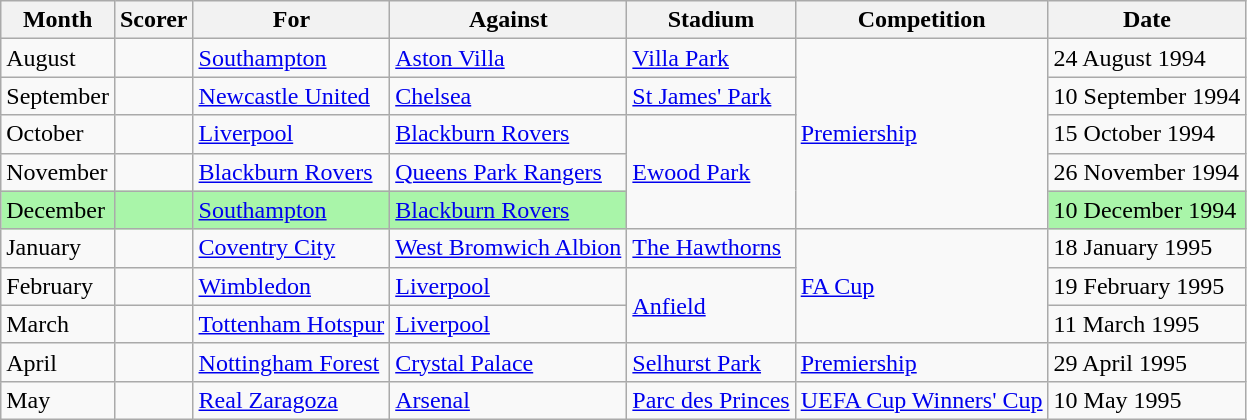<table class="wikitable">
<tr>
<th>Month</th>
<th>Scorer</th>
<th>For</th>
<th>Against</th>
<th>Stadium</th>
<th>Competition</th>
<th>Date</th>
</tr>
<tr>
<td>August</td>
<td> </td>
<td><a href='#'>Southampton</a></td>
<td><a href='#'>Aston Villa</a></td>
<td><a href='#'>Villa Park</a></td>
<td rowspan=5><a href='#'>Premiership</a></td>
<td>24 August 1994</td>
</tr>
<tr>
<td>September</td>
<td> </td>
<td><a href='#'>Newcastle United</a></td>
<td><a href='#'>Chelsea</a></td>
<td><a href='#'>St James' Park</a></td>
<td>10 September 1994</td>
</tr>
<tr>
<td>October</td>
<td> </td>
<td><a href='#'>Liverpool</a></td>
<td><a href='#'>Blackburn Rovers</a></td>
<td rowspan=3><a href='#'>Ewood Park</a></td>
<td>15 October 1994</td>
</tr>
<tr>
<td>November</td>
<td> </td>
<td><a href='#'>Blackburn Rovers</a></td>
<td><a href='#'>Queens Park Rangers</a></td>
<td>26 November 1994</td>
</tr>
<tr>
<td bgcolor=#A9F5A9>December</td>
<td bgcolor=#A9F5A9> </td>
<td bgcolor=#A9F5A9><a href='#'>Southampton</a></td>
<td bgcolor=#A9F5A9><a href='#'>Blackburn Rovers</a></td>
<td bgcolor=#A9F5A9>10 December 1994</td>
</tr>
<tr>
<td>January</td>
<td> </td>
<td><a href='#'>Coventry City</a></td>
<td><a href='#'>West Bromwich Albion</a></td>
<td><a href='#'>The Hawthorns</a></td>
<td rowspan="3"><a href='#'>FA Cup</a></td>
<td>18 January 1995</td>
</tr>
<tr>
<td>February</td>
<td> </td>
<td><a href='#'>Wimbledon</a></td>
<td><a href='#'>Liverpool</a></td>
<td rowspan=2><a href='#'>Anfield</a></td>
<td>19 February 1995</td>
</tr>
<tr>
<td>March</td>
<td> </td>
<td><a href='#'>Tottenham Hotspur</a></td>
<td><a href='#'>Liverpool</a></td>
<td>11 March 1995</td>
</tr>
<tr>
<td>April</td>
<td> </td>
<td><a href='#'>Nottingham Forest</a></td>
<td><a href='#'>Crystal Palace</a></td>
<td><a href='#'>Selhurst Park</a></td>
<td><a href='#'>Premiership</a></td>
<td>29 April 1995</td>
</tr>
<tr>
<td>May</td>
<td> </td>
<td><a href='#'>Real Zaragoza</a></td>
<td><a href='#'>Arsenal</a></td>
<td><a href='#'>Parc des Princes</a></td>
<td><a href='#'>UEFA Cup Winners' Cup</a></td>
<td>10 May 1995</td>
</tr>
</table>
